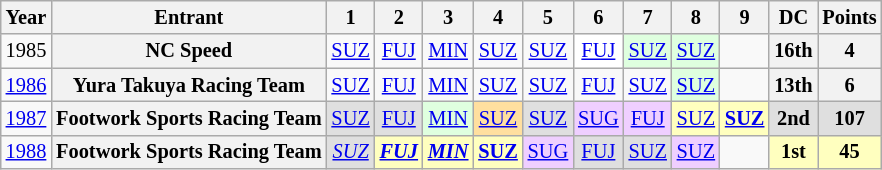<table class="wikitable" style="text-align:center; font-size:85%">
<tr>
<th>Year</th>
<th>Entrant</th>
<th>1</th>
<th>2</th>
<th>3</th>
<th>4</th>
<th>5</th>
<th>6</th>
<th>7</th>
<th>8</th>
<th>9</th>
<th>DC</th>
<th>Points</th>
</tr>
<tr>
<td>1985</td>
<th nowrap>NC Speed</th>
<td><a href='#'>SUZ</a></td>
<td><a href='#'>FUJ</a></td>
<td><a href='#'>MIN</a></td>
<td><a href='#'>SUZ</a></td>
<td><a href='#'>SUZ</a></td>
<td style="background:#FFFFFF;"><a href='#'>FUJ</a><br></td>
<td style="background:#DFFFDF;"><a href='#'>SUZ</a><br></td>
<td style="background:#DFFFDF;"><a href='#'>SUZ</a><br></td>
<td></td>
<th>16th</th>
<th>4</th>
</tr>
<tr>
<td><a href='#'>1986</a></td>
<th nowrap>Yura Takuya Racing Team</th>
<td><a href='#'>SUZ</a></td>
<td><a href='#'>FUJ</a></td>
<td><a href='#'>MIN</a></td>
<td><a href='#'>SUZ</a></td>
<td><a href='#'>SUZ</a></td>
<td><a href='#'>FUJ</a></td>
<td><a href='#'>SUZ</a></td>
<td style="background:#DFFFDF;"><a href='#'>SUZ</a><br></td>
<td></td>
<th>13th</th>
<th>6</th>
</tr>
<tr>
<td><a href='#'>1987</a></td>
<th nowrap>Footwork Sports Racing Team</th>
<td style="background:#DFDFDF;"><a href='#'>SUZ</a><br></td>
<td style="background:#DFDFDF;"><a href='#'>FUJ</a><br></td>
<td style="background:#DFFFDF;"><a href='#'>MIN</a><br></td>
<td style="background:#FFDF9F;"><a href='#'>SUZ</a><br></td>
<td style="background:#DFDFDF;"><a href='#'>SUZ</a><br></td>
<td style="background:#EFCFFF;"><a href='#'>SUG</a><br></td>
<td style="background:#EFCFFF;"><a href='#'>FUJ</a><br></td>
<td style="background:#FFFFBF;"><a href='#'>SUZ</a><br></td>
<td style="background:#FFFFBF;"><strong><a href='#'>SUZ</a></strong><br></td>
<td style="background:#DFDFDF;"><strong>2nd</strong></td>
<td style="background:#DFDFDF;"><strong>107</strong></td>
</tr>
<tr>
<td><a href='#'>1988</a></td>
<th nowrap>Footwork Sports Racing Team</th>
<td style="background:#DFDFDF;"><em><a href='#'>SUZ</a></em><br></td>
<td style="background:#FFFFBF;"><strong><em><a href='#'>FUJ</a></em></strong><br></td>
<td style="background:#FFFFBF;"><strong><em><a href='#'>MIN</a></em></strong><br></td>
<td style="background:#FFFFBF;"><strong><a href='#'>SUZ</a></strong><br></td>
<td style="background:#EFCFFF;"><a href='#'>SUG</a><br></td>
<td style="background:#DFDFDF;"><a href='#'>FUJ</a><br></td>
<td style="background:#DFDFDF;"><a href='#'>SUZ</a><br></td>
<td style="background:#EFCFFF;"><a href='#'>SUZ</a><br></td>
<td></td>
<td style="background:#FFFFBF;"><strong>1st</strong></td>
<td style="background:#FFFFBF;"><strong>45</strong></td>
</tr>
</table>
